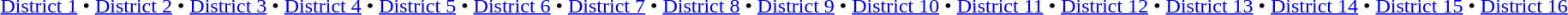<table id=toc class=toc summary=Contents>
<tr>
<td align=center><br><a href='#'>District 1</a> • <a href='#'>District 2</a> • <a href='#'>District 3</a> • <a href='#'>District 4</a> • <a href='#'>District 5</a> • <a href='#'>District 6</a> • <a href='#'>District 7</a> • <a href='#'>District 8</a> • <a href='#'>District 9</a> • <a href='#'>District 10</a> • <a href='#'>District 11</a> • <a href='#'>District 12</a> • <a href='#'>District 13</a> • <a href='#'>District 14</a> • <a href='#'>District 15</a> • <a href='#'>District 16</a></td>
</tr>
</table>
